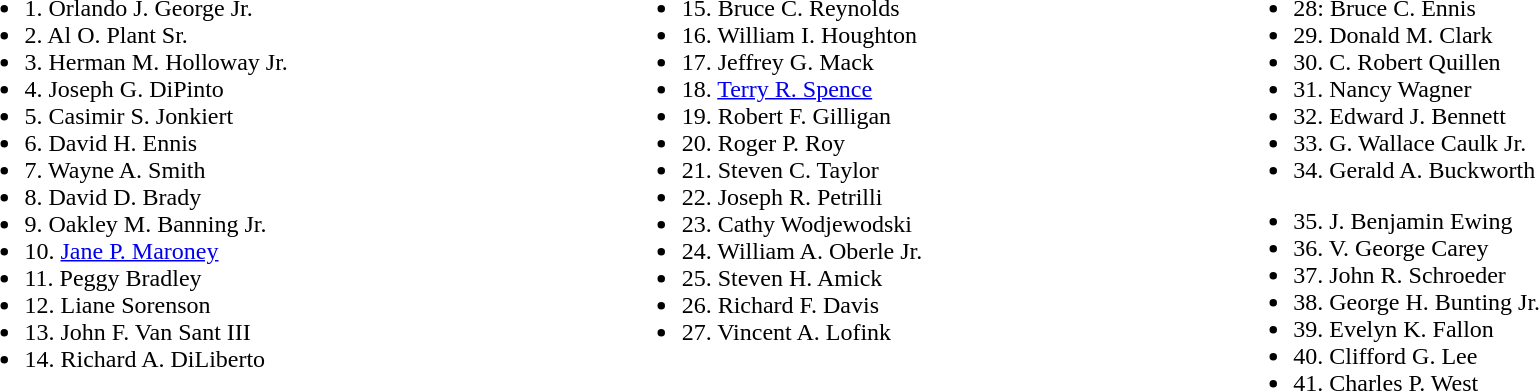<table width=100%>
<tr valign=top>
<td><br><ul><li>1. Orlando J. George Jr.</li><li>2. Al O. Plant Sr.</li><li>3. Herman M. Holloway Jr.</li><li>4. Joseph G. DiPinto</li><li>5. Casimir S. Jonkiert</li><li>6. David H. Ennis</li><li>7. Wayne A. Smith</li><li>8. David D. Brady</li><li>9. Oakley M. Banning Jr.</li><li>10. <a href='#'>Jane P. Maroney</a></li><li>11. Peggy Bradley</li><li>12. Liane Sorenson</li><li>13. John F. Van Sant III</li><li>14. Richard A. DiLiberto</li></ul></td>
<td><br><ul><li>15. Bruce C. Reynolds</li><li>16. William I. Houghton</li><li>17. Jeffrey G. Mack</li><li>18. <a href='#'>Terry R. Spence</a></li><li>19. Robert F. Gilligan</li><li>20. Roger P. Roy</li><li>21. Steven C. Taylor</li><li>22. Joseph R. Petrilli</li><li>23. Cathy Wodjewodski</li><li>24. William A. Oberle Jr.</li><li>25. Steven H. Amick</li><li>26. Richard F. Davis</li><li>27. Vincent A. Lofink</li></ul></td>
<td><br><ul><li>28: Bruce C. Ennis</li><li>29. Donald M. Clark</li><li>30. C. Robert Quillen</li><li>31. Nancy Wagner</li><li>32. Edward J. Bennett</li><li>33. G. Wallace Caulk Jr.</li><li>34. Gerald A. Buckworth</li></ul><ul><li>35. J. Benjamin Ewing</li><li>36. V. George Carey</li><li>37. John R. Schroeder</li><li>38. George H. Bunting Jr.</li><li>39. Evelyn K. Fallon</li><li>40. Clifford G. Lee</li><li>41. Charles P. West</li></ul></td>
</tr>
</table>
